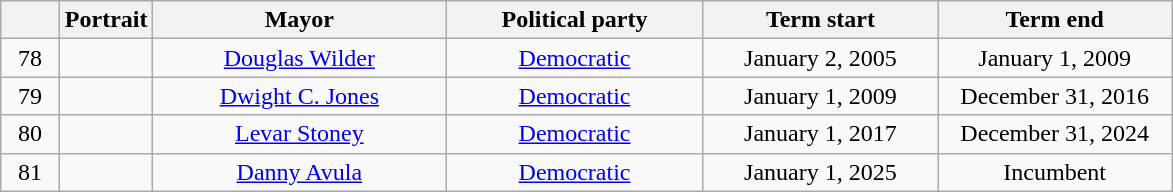<table class="wikitable" style="text-align:center">
<tr>
<th width="5%"></th>
<th width="8%">Portrait</th>
<th width="25%">Mayor</th>
<th width-"15%">Political party</th>
<th width="20%">Term start</th>
<th width="20%">Term end</th>
</tr>
<tr>
<td>78</td>
<td></td>
<td><a href='#'>Douglas Wilder</a></td>
<td><a href='#'>Democratic</a></td>
<td>January 2, 2005</td>
<td>January 1, 2009</td>
</tr>
<tr>
<td>79</td>
<td></td>
<td><a href='#'>Dwight C. Jones</a></td>
<td><a href='#'>Democratic</a></td>
<td>January 1, 2009</td>
<td>December 31, 2016</td>
</tr>
<tr>
<td>80</td>
<td></td>
<td><a href='#'>Levar Stoney</a></td>
<td><a href='#'>Democratic</a></td>
<td>January 1, 2017</td>
<td>December 31, 2024</td>
</tr>
<tr>
<td>81</td>
<td></td>
<td><a href='#'>Danny Avula</a></td>
<td><a href='#'>Democratic</a></td>
<td>January 1, 2025</td>
<td>Incumbent<br></td>
</tr>
</table>
